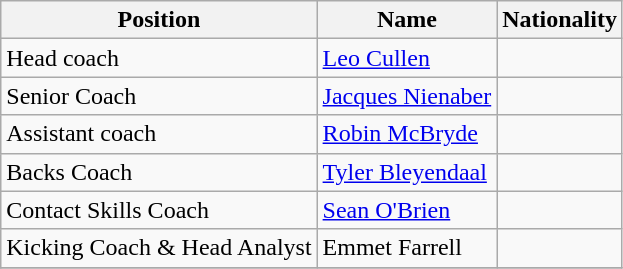<table class="wikitable">
<tr>
<th>Position</th>
<th>Name</th>
<th>Nationality</th>
</tr>
<tr>
<td>Head coach</td>
<td><a href='#'>Leo Cullen</a></td>
<td></td>
</tr>
<tr>
<td>Senior Coach</td>
<td><a href='#'>Jacques Nienaber</a></td>
<td></td>
</tr>
<tr>
<td>Assistant coach</td>
<td><a href='#'>Robin McBryde</a></td>
<td></td>
</tr>
<tr>
<td>Backs Coach</td>
<td><a href='#'>Tyler Bleyendaal</a></td>
<td></td>
</tr>
<tr>
<td>Contact Skills Coach</td>
<td><a href='#'>Sean O'Brien</a></td>
<td></td>
</tr>
<tr>
<td>Kicking Coach & Head Analyst</td>
<td>Emmet Farrell</td>
<td></td>
</tr>
<tr>
</tr>
</table>
